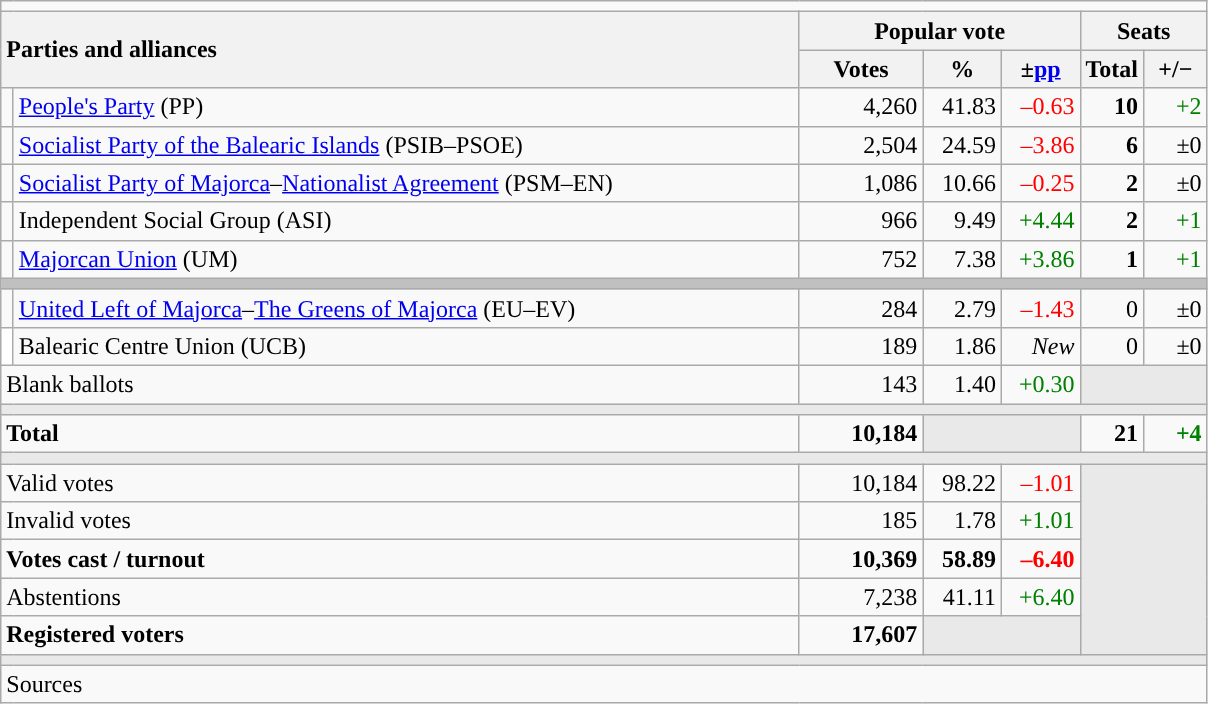<table class="wikitable" style="text-align:right;">
<tr>
<td colspan="7"></td>
</tr>
<tr>
<th style="text-align:left;" rowspan="2" colspan="2" width="525">Parties and alliances</th>
<th colspan="3">Popular vote</th>
<th colspan="2">Seats</th>
</tr>
<tr>
<th width="75">Votes</th>
<th width="45">%</th>
<th width="45">±<a href='#'>pp</a></th>
<th width="35">Total</th>
<th width="35">+/−</th>
</tr>
<tr>
<td width="1" style="color:inherit;background:"></td>
<td align="left"><a href='#'>People's Party</a> (PP)</td>
<td>4,260</td>
<td>41.83</td>
<td style="color:red;">–0.63</td>
<td><strong>10</strong></td>
<td style="color:green;">+2</td>
</tr>
<tr>
<td style="color:inherit;background:"></td>
<td align="left"><a href='#'>Socialist Party of the Balearic Islands</a> (PSIB–PSOE)</td>
<td>2,504</td>
<td>24.59</td>
<td style="color:red;">–3.86</td>
<td><strong>6</strong></td>
<td>±0</td>
</tr>
<tr>
<td style="color:inherit;background:"></td>
<td align="left"><a href='#'>Socialist Party of Majorca</a>–<a href='#'>Nationalist Agreement</a> (PSM–EN)</td>
<td>1,086</td>
<td>10.66</td>
<td style="color:red;">–0.25</td>
<td><strong>2</strong></td>
<td>±0</td>
</tr>
<tr>
<td style="color:inherit;background:"></td>
<td align="left">Independent Social Group (ASI)</td>
<td>966</td>
<td>9.49</td>
<td style="color:green;">+4.44</td>
<td><strong>2</strong></td>
<td style="color:green;">+1</td>
</tr>
<tr>
<td style="color:inherit;background:"></td>
<td align="left"><a href='#'>Majorcan Union</a> (UM)</td>
<td>752</td>
<td>7.38</td>
<td style="color:green;">+3.86</td>
<td><strong>1</strong></td>
<td style="color:green;">+1</td>
</tr>
<tr>
<td colspan="7" bgcolor="#C0C0C0"></td>
</tr>
<tr>
<td style="color:inherit;background:"></td>
<td align="left"><a href='#'>United Left of Majorca</a>–<a href='#'>The Greens of Majorca</a> (EU–EV)</td>
<td>284</td>
<td>2.79</td>
<td style="color:red;">–1.43</td>
<td>0</td>
<td>±0</td>
</tr>
<tr>
<td bgcolor="white"></td>
<td align="left">Balearic Centre Union (UCB)</td>
<td>189</td>
<td>1.86</td>
<td><em>New</em></td>
<td>0</td>
<td>±0</td>
</tr>
<tr>
<td align="left" colspan="2">Blank ballots</td>
<td>143</td>
<td>1.40</td>
<td style="color:green;">+0.30</td>
<td bgcolor="#E9E9E9" colspan="2"></td>
</tr>
<tr>
<td colspan="7" bgcolor="#E9E9E9"></td>
</tr>
<tr style="font-weight:bold;">
<td align="left" colspan="2">Total</td>
<td>10,184</td>
<td bgcolor="#E9E9E9" colspan="2"></td>
<td>21</td>
<td style="color:green;">+4</td>
</tr>
<tr>
<td colspan="7" bgcolor="#E9E9E9"></td>
</tr>
<tr>
<td align="left" colspan="2">Valid votes</td>
<td>10,184</td>
<td>98.22</td>
<td style="color:red;">–1.01</td>
<td bgcolor="#E9E9E9" colspan="2" rowspan="5"></td>
</tr>
<tr>
<td align="left" colspan="2">Invalid votes</td>
<td>185</td>
<td>1.78</td>
<td style="color:green;">+1.01</td>
</tr>
<tr style="font-weight:bold;">
<td align="left" colspan="2">Votes cast / turnout</td>
<td>10,369</td>
<td>58.89</td>
<td style="color:red;">–6.40</td>
</tr>
<tr>
<td align="left" colspan="2">Abstentions</td>
<td>7,238</td>
<td>41.11</td>
<td style="color:green;">+6.40</td>
</tr>
<tr style="font-weight:bold;">
<td align="left" colspan="2">Registered voters</td>
<td>17,607</td>
<td bgcolor="#E9E9E9" colspan="2"></td>
</tr>
<tr>
<td colspan="7" bgcolor="#E9E9E9"></td>
</tr>
<tr>
<td align="left" colspan="7">Sources</td>
</tr>
</table>
